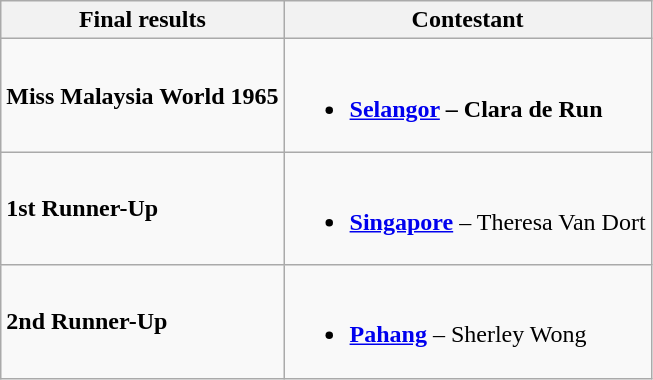<table class="wikitable">
<tr>
<th>Final results</th>
<th>Contestant</th>
</tr>
<tr>
<td><strong>Miss Malaysia World 1965</strong></td>
<td><br><ul><li><strong><a href='#'>Selangor</a> – Clara de Run</strong></li></ul></td>
</tr>
<tr>
<td><strong>1st Runner-Up</strong></td>
<td><br><ul><li><strong><a href='#'>Singapore</a></strong> – Theresa Van Dort</li></ul></td>
</tr>
<tr>
<td><strong>2nd Runner-Up</strong></td>
<td><br><ul><li><strong><a href='#'>Pahang</a></strong> – Sherley Wong</li></ul></td>
</tr>
</table>
